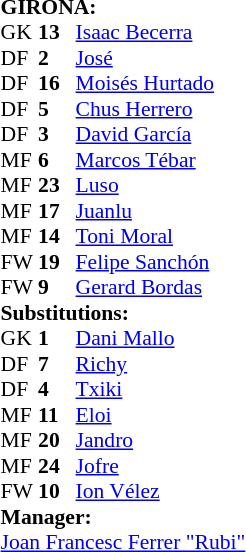<table style="font-size: 90%" cellspacing="0" cellpadding="0" align="center">
<tr>
<td colspan=4><strong>GIRONA:</strong></td>
</tr>
<tr>
<th width=25></th>
<th width=25></th>
</tr>
<tr>
<td>GK</td>
<td><strong>13</strong></td>
<td> <a href='#'>Isaac Becerra</a></td>
<td></td>
</tr>
<tr>
<td>DF</td>
<td><strong>2</strong></td>
<td> <a href='#'>José</a></td>
</tr>
<tr>
<td>DF</td>
<td><strong>16</strong></td>
<td> <a href='#'>Moisés Hurtado</a></td>
</tr>
<tr>
<td>DF</td>
<td><strong>5</strong></td>
<td> <a href='#'>Chus Herrero</a></td>
</tr>
<tr>
<td>DF</td>
<td><strong>3</strong></td>
<td> <a href='#'>David García</a></td>
<td></td>
<td></td>
</tr>
<tr>
<td>MF</td>
<td><strong>6</strong></td>
<td> <a href='#'>Marcos Tébar</a></td>
<td></td>
</tr>
<tr>
<td>MF</td>
<td><strong>23</strong></td>
<td> <a href='#'>Luso</a></td>
</tr>
<tr>
<td>MF</td>
<td><strong>17</strong></td>
<td> <a href='#'>Juanlu</a></td>
</tr>
<tr>
<td>MF</td>
<td><strong>14</strong></td>
<td> <a href='#'>Toni Moral</a></td>
<td></td>
<td></td>
</tr>
<tr>
<td>FW</td>
<td><strong>19</strong></td>
<td> <a href='#'>Felipe Sanchón</a></td>
<td></td>
<td></td>
</tr>
<tr>
<td>FW</td>
<td><strong>9</strong></td>
<td> <a href='#'>Gerard Bordas</a></td>
</tr>
<tr>
<td colspan=3><strong>Substitutions:</strong></td>
</tr>
<tr>
<td>GK</td>
<td><strong>1</strong></td>
<td> <a href='#'>Dani Mallo</a></td>
</tr>
<tr>
<td>DF</td>
<td><strong>7</strong></td>
<td> <a href='#'>Richy</a></td>
</tr>
<tr>
<td>DF</td>
<td><strong>4</strong></td>
<td> <a href='#'>Txiki</a></td>
<td></td>
<td></td>
</tr>
<tr>
<td>MF</td>
<td><strong>11</strong></td>
<td> <a href='#'>Eloi</a></td>
</tr>
<tr>
<td>MF</td>
<td><strong>20</strong></td>
<td> <a href='#'>Jandro</a></td>
</tr>
<tr>
<td>MF</td>
<td><strong>24</strong></td>
<td> <a href='#'>Jofre</a></td>
<td></td>
<td></td>
</tr>
<tr>
<td>FW</td>
<td><strong>10</strong></td>
<td> <a href='#'>Ion Vélez</a></td>
<td></td>
<td></td>
</tr>
<tr>
<td colspan=3><strong>Manager:</strong></td>
</tr>
<tr>
<td colspan=3> <a href='#'>Joan Francesc Ferrer "Rubi"</a></td>
</tr>
</table>
